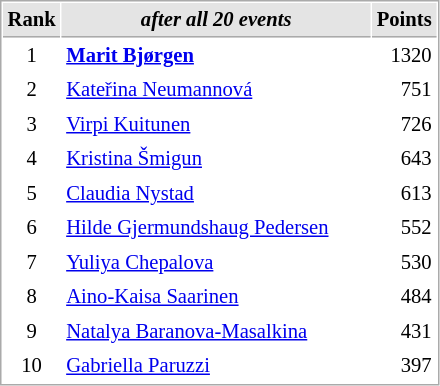<table cellspacing="1" cellpadding="3" style="border:1px solid #AAAAAA;font-size:86%">
<tr style="background-color: #E4E4E4;">
<th style="border-bottom:1px solid #AAAAAA" width=10>Rank</th>
<th style="border-bottom:1px solid #AAAAAA" width=200><em>after all 20 events</em></th>
<th style="border-bottom:1px solid #AAAAAA" width=20 align=right>Points</th>
</tr>
<tr>
<td align=center>1</td>
<td> <strong><a href='#'>Marit Bjørgen</a></strong></td>
<td align=right>1320</td>
</tr>
<tr>
<td align=center>2</td>
<td> <a href='#'>Kateřina Neumannová</a></td>
<td align=right>751</td>
</tr>
<tr>
<td align=center>3</td>
<td> <a href='#'>Virpi Kuitunen</a></td>
<td align=right>726</td>
</tr>
<tr>
<td align=center>4</td>
<td> <a href='#'>Kristina Šmigun</a></td>
<td align=right>643</td>
</tr>
<tr>
<td align=center>5</td>
<td> <a href='#'>Claudia Nystad</a></td>
<td align=right>613</td>
</tr>
<tr>
<td align=center>6</td>
<td> <a href='#'>Hilde Gjermundshaug Pedersen</a></td>
<td align=right>552</td>
</tr>
<tr>
<td align=center>7</td>
<td> <a href='#'>Yuliya Chepalova</a></td>
<td align=right>530</td>
</tr>
<tr>
<td align=center>8</td>
<td> <a href='#'>Aino-Kaisa Saarinen</a></td>
<td align=right>484</td>
</tr>
<tr>
<td align=center>9</td>
<td> <a href='#'>Natalya Baranova-Masalkina</a></td>
<td align=right>431</td>
</tr>
<tr>
<td align=center>10</td>
<td> <a href='#'>Gabriella Paruzzi</a></td>
<td align=right>397</td>
</tr>
</table>
